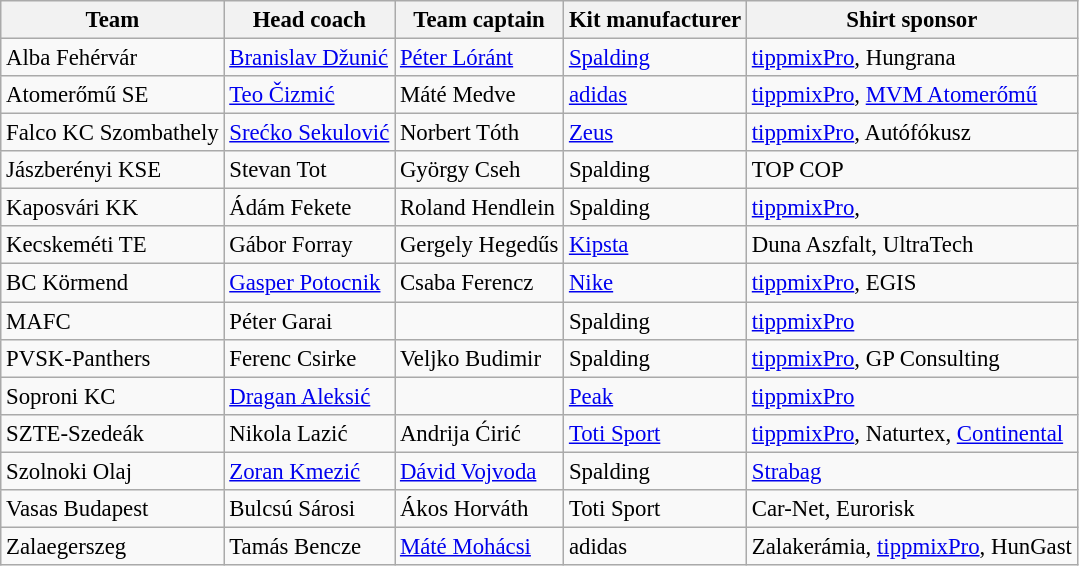<table class="wikitable sortable" style="font-size:95%; text-align: left;">
<tr>
<th>Team</th>
<th>Head coach</th>
<th>Team captain</th>
<th>Kit manufacturer</th>
<th>Shirt sponsor</th>
</tr>
<tr>
<td>Alba Fehérvár</td>
<td> <a href='#'>Branislav Džunić</a></td>
<td> <a href='#'>Péter Lóránt</a></td>
<td><a href='#'>Spalding</a></td>
<td><a href='#'>tippmixPro</a>, Hungrana</td>
</tr>
<tr>
<td>Atomerőmű SE</td>
<td> <a href='#'>Teo Čizmić</a></td>
<td> Máté Medve</td>
<td><a href='#'>adidas</a></td>
<td><a href='#'>tippmixPro</a>, <a href='#'>MVM Atomerőmű</a></td>
</tr>
<tr>
<td>Falco KC Szombathely</td>
<td> <a href='#'>Srećko Sekulović</a></td>
<td> Norbert Tóth</td>
<td><a href='#'>Zeus</a></td>
<td><a href='#'>tippmixPro</a>, Autófókusz</td>
</tr>
<tr>
<td>Jászberényi KSE</td>
<td> Stevan Tot</td>
<td> György Cseh</td>
<td>Spalding</td>
<td>TOP COP</td>
</tr>
<tr>
<td>Kaposvári KK</td>
<td> Ádám Fekete</td>
<td> Roland Hendlein</td>
<td>Spalding</td>
<td><a href='#'>tippmixPro</a>,</td>
</tr>
<tr>
<td>Kecskeméti TE</td>
<td> Gábor Forray</td>
<td> Gergely Hegedűs</td>
<td><a href='#'>Kipsta</a></td>
<td>Duna Aszfalt, UltraTech</td>
</tr>
<tr>
<td>BC Körmend</td>
<td> <a href='#'>Gasper Potocnik</a></td>
<td> Csaba Ferencz</td>
<td><a href='#'>Nike</a></td>
<td><a href='#'>tippmixPro</a>, EGIS</td>
</tr>
<tr>
<td>MAFC</td>
<td> Péter Garai</td>
<td></td>
<td>Spalding</td>
<td><a href='#'>tippmixPro</a></td>
</tr>
<tr>
<td>PVSK-Panthers</td>
<td> Ferenc Csirke</td>
<td> Veljko Budimir</td>
<td>Spalding</td>
<td><a href='#'>tippmixPro</a>, GP Consulting</td>
</tr>
<tr>
<td>Soproni KC</td>
<td> <a href='#'>Dragan Aleksić</a></td>
<td></td>
<td><a href='#'>Peak</a></td>
<td><a href='#'>tippmixPro</a></td>
</tr>
<tr>
<td>SZTE-Szedeák</td>
<td> Nikola Lazić</td>
<td> Andrija Ćirić</td>
<td><a href='#'>Toti Sport</a></td>
<td><a href='#'>tippmixPro</a>, Naturtex, <a href='#'>Continental</a></td>
</tr>
<tr>
<td>Szolnoki Olaj</td>
<td>  <a href='#'>Zoran Kmezić</a></td>
<td> <a href='#'>Dávid Vojvoda</a></td>
<td>Spalding</td>
<td><a href='#'>Strabag</a></td>
</tr>
<tr>
<td>Vasas Budapest</td>
<td> Bulcsú Sárosi</td>
<td> Ákos Horváth</td>
<td>Toti Sport</td>
<td>Car-Net, Eurorisk</td>
</tr>
<tr>
<td>Zalaegerszeg</td>
<td> Tamás Bencze</td>
<td> <a href='#'>Máté Mohácsi</a></td>
<td>adidas</td>
<td>Zalakerámia, <a href='#'>tippmixPro</a>, HunGast</td>
</tr>
</table>
